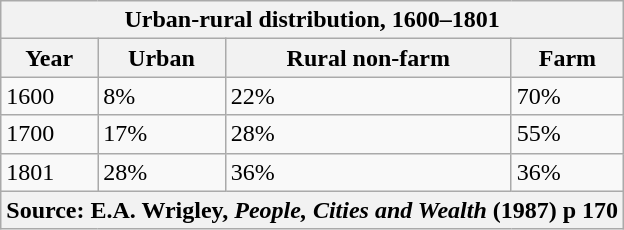<table class="wikitable">
<tr>
<th colspan=4>Urban-rural distribution, 1600–1801</th>
</tr>
<tr>
<th>Year</th>
<th>Urban</th>
<th>Rural non-farm</th>
<th>Farm</th>
</tr>
<tr>
<td>1600</td>
<td>8%</td>
<td>22%</td>
<td>70%</td>
</tr>
<tr>
<td>1700</td>
<td>17%</td>
<td>28%</td>
<td>55%</td>
</tr>
<tr>
<td>1801</td>
<td>28%</td>
<td>36%</td>
<td>36%</td>
</tr>
<tr>
<th colspan=4>Source: E.A. Wrigley, <em>People, Cities and Wealth</em> (1987) p 170</th>
</tr>
</table>
